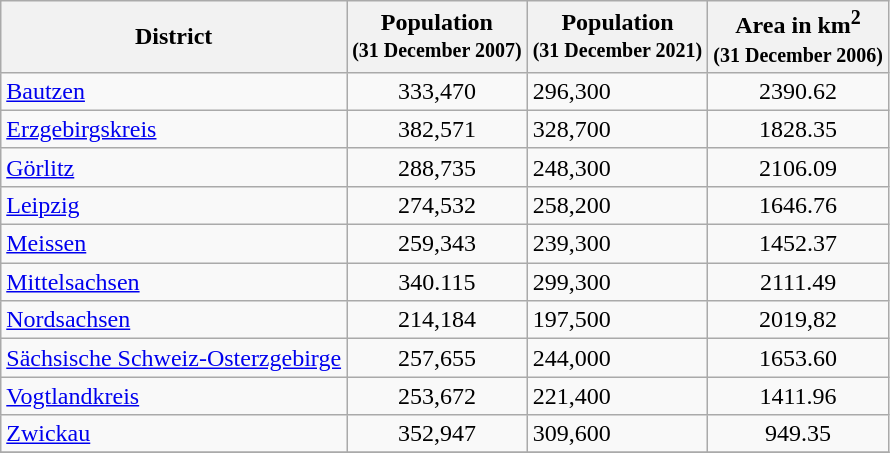<table class="wikitable sortable">
<tr>
<th>District</th>
<th>Population<br><small>(31 December 2007)</small></th>
<th>Population<br><small>(31 December 2021) </small></th>
<th>Area in km<sup>2</sup><br><small>(31 December 2006)</small></th>
</tr>
<tr>
<td><a href='#'>Bautzen</a></td>
<td align="center">333,470</td>
<td>296,300</td>
<td align="center">2390.62</td>
</tr>
<tr>
<td><a href='#'>Erzgebirgskreis</a></td>
<td align="center">382,571</td>
<td>328,700</td>
<td align="center">1828.35</td>
</tr>
<tr>
<td><a href='#'>Görlitz</a></td>
<td align="center">288,735</td>
<td>248,300</td>
<td align="center">2106.09</td>
</tr>
<tr>
<td><a href='#'>Leipzig</a></td>
<td align="center">274,532</td>
<td>258,200</td>
<td align="center">1646.76</td>
</tr>
<tr>
<td><a href='#'>Meissen</a></td>
<td align="center">259,343</td>
<td>239,300</td>
<td align="center">1452.37</td>
</tr>
<tr>
<td><a href='#'>Mittelsachsen</a></td>
<td align="center">340.115</td>
<td>299,300</td>
<td align="center">2111.49</td>
</tr>
<tr>
<td><a href='#'>Nordsachsen</a></td>
<td align="center">214,184</td>
<td>197,500</td>
<td align="center">2019,82</td>
</tr>
<tr>
<td><a href='#'>Sächsische Schweiz-Osterzgebirge</a></td>
<td align="center">257,655</td>
<td>244,000</td>
<td align="center">1653.60</td>
</tr>
<tr>
<td><a href='#'>Vogtlandkreis</a></td>
<td align="center">253,672</td>
<td>221,400</td>
<td align="center">1411.96</td>
</tr>
<tr>
<td><a href='#'>Zwickau</a></td>
<td align="center">352,947</td>
<td>309,600</td>
<td align="center">949.35</td>
</tr>
<tr>
</tr>
</table>
